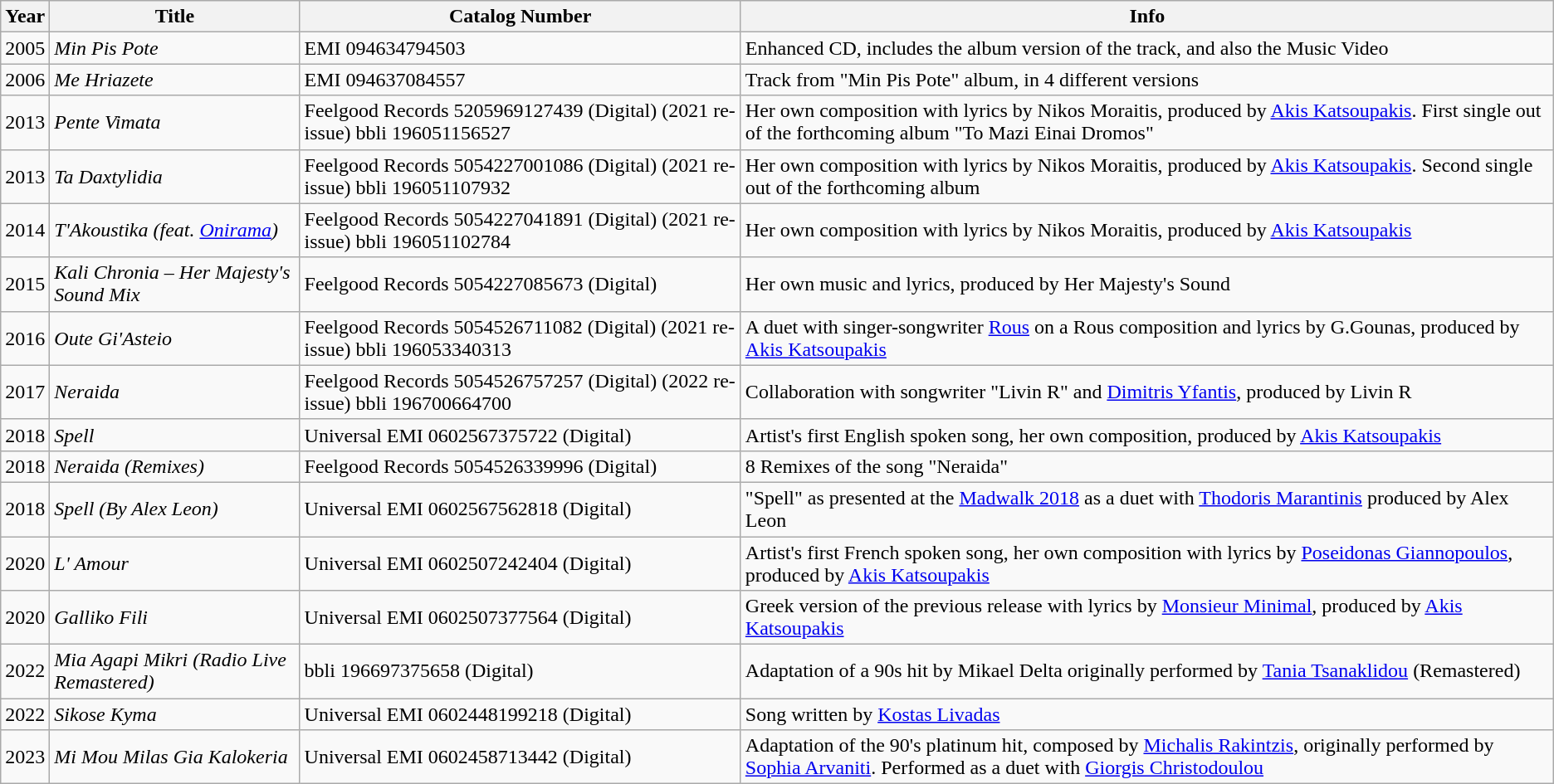<table class="wikitable">
<tr>
<th>Year</th>
<th>Title</th>
<th>Catalog Number</th>
<th>Info</th>
</tr>
<tr>
<td>2005</td>
<td><em>Min Pis Pote</em></td>
<td>ΕΜΙ 094634794503</td>
<td>Enhanced CD, includes the album version of the track, and also the Music Video</td>
</tr>
<tr>
<td>2006</td>
<td><em>Me Hriazete</em></td>
<td>ΕΜΙ 094637084557</td>
<td>Track from "Min Pis Pote" album, in 4 different versions</td>
</tr>
<tr>
<td>2013</td>
<td><em>Pente Vimata</em></td>
<td>Feelgood Records 5205969127439 (Digital) (2021 re-issue) bbli 196051156527</td>
<td>Her own composition with lyrics by Nikos Moraitis, produced by <a href='#'>Akis Katsoupakis</a>. First single out of the forthcoming album "To Mazi Einai Dromos"</td>
</tr>
<tr>
<td>2013</td>
<td><em>Ta Daxtylidia</em></td>
<td>Feelgood Records 5054227001086 (Digital) (2021 re-issue) bbli 196051107932</td>
<td>Her own composition with lyrics by Nikos Moraitis, produced by <a href='#'>Akis Katsoupakis</a>. Second single out of the forthcoming album</td>
</tr>
<tr>
<td>2014</td>
<td><em>T'Akoustika (feat. <a href='#'>Onirama</a>)</em></td>
<td>Feelgood Records 5054227041891 (Digital) (2021 re-issue) bbli 196051102784</td>
<td>Her own composition with lyrics by Nikos Moraitis, produced by <a href='#'>Akis Katsoupakis</a></td>
</tr>
<tr>
<td>2015</td>
<td><em>Kali Chronia – Her Majesty's Sound Mix</em></td>
<td>Feelgood Records 5054227085673 (Digital)</td>
<td>Her own music and lyrics, produced by Her Majesty's Sound</td>
</tr>
<tr>
<td>2016</td>
<td><em>Oute Gi'Asteio</em></td>
<td>Feelgood Records 5054526711082 (Digital) (2021 re-issue) bbli 196053340313</td>
<td>A duet with singer-songwriter <a href='#'>Rous</a> on a Rous composition and lyrics by G.Gounas, produced by <a href='#'>Akis Katsoupakis</a></td>
</tr>
<tr>
<td>2017</td>
<td><em>Neraida</em></td>
<td>Feelgood Records 5054526757257 (Digital) (2022 re-issue) bbli 196700664700</td>
<td>Collaboration with songwriter "Livin R" and <a href='#'>Dimitris Yfantis</a>, produced by Livin R</td>
</tr>
<tr>
<td>2018</td>
<td><em>Spell</em></td>
<td>Universal EMI 0602567375722 (Digital)</td>
<td>Artist's first English spoken song, her own composition, produced by <a href='#'>Akis Katsoupakis</a></td>
</tr>
<tr>
<td>2018</td>
<td><em>Neraida (Remixes)</em></td>
<td>Feelgood Records 5054526339996 (Digital)</td>
<td>8 Remixes of the song "Neraida"</td>
</tr>
<tr>
<td>2018</td>
<td><em>Spell (By Alex Leon)</em></td>
<td>Universal EMI 0602567562818 (Digital)</td>
<td>"Spell" as presented at the <a href='#'>Madwalk 2018</a> as a duet with <a href='#'>Thodoris Marantinis</a> produced by Alex Leon</td>
</tr>
<tr>
<td>2020</td>
<td><em>L' Amour</em></td>
<td>Universal EMI 0602507242404 (Digital)</td>
<td>Artist's first French spoken song, her own composition with lyrics by <a href='#'>Poseidonas Giannopoulos</a>, produced by <a href='#'>Akis Katsoupakis</a></td>
</tr>
<tr>
<td>2020</td>
<td><em>Galliko Fili</em></td>
<td>Universal EMI 0602507377564 (Digital)</td>
<td>Greek version of the previous release with lyrics by <a href='#'>Monsieur Minimal</a>, produced by <a href='#'>Akis Katsoupakis</a></td>
</tr>
<tr>
<td>2022</td>
<td><em>Mia Agapi Mikri (Radio Live Remastered)</em></td>
<td>bbli 196697375658 (Digital)</td>
<td>Adaptation of a 90s hit by Mikael Delta originally performed by <a href='#'>Tania Tsanaklidou</a> (Remastered)</td>
</tr>
<tr>
<td>2022</td>
<td><em>Sikose Kyma</em></td>
<td>Universal EMI 0602448199218 (Digital)</td>
<td>Song written by <a href='#'>Kostas Livadas</a></td>
</tr>
<tr>
<td>2023</td>
<td><em>Mi Mou Milas Gia Kalokeria</em></td>
<td>Universal EMI 0602458713442 (Digital)</td>
<td>Adaptation of the 90's platinum hit, composed by <a href='#'>Michalis Rakintzis</a>, originally performed by <a href='#'>Sophia Arvaniti</a>. Performed as a duet with <a href='#'>Giorgis Christodoulou</a></td>
</tr>
</table>
